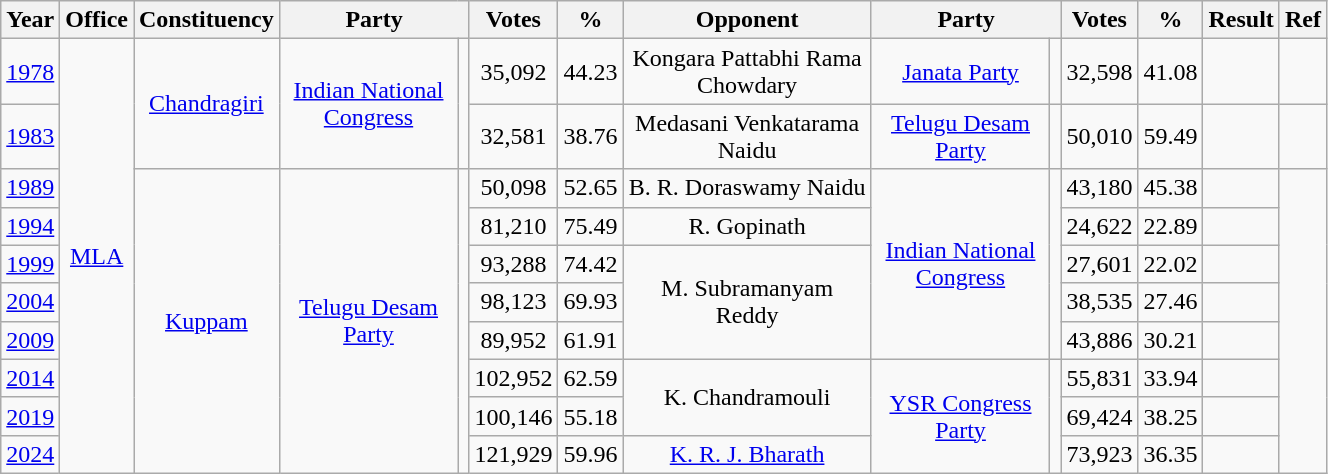<table class="wikitable" style="width:70%; text-align: center;">
<tr>
<th>Year</th>
<th>Office</th>
<th>Constituency</th>
<th colspan="2">Party</th>
<th>Votes</th>
<th>%</th>
<th>Opponent</th>
<th colspan="2">Party</th>
<th>Votes</th>
<th>%</th>
<th>Result</th>
<th>Ref</th>
</tr>
<tr>
<td><a href='#'>1978</a></td>
<td rowspan=10><a href='#'>MLA</a></td>
<td rowspan=2><a href='#'>Chandragiri</a></td>
<td rowspan="2"><a href='#'>Indian National Congress</a></td>
<td rowspan="2"></td>
<td>35,092</td>
<td>44.23</td>
<td>Kongara Pattabhi Rama Chowdary</td>
<td><a href='#'>Janata Party</a></td>
<td></td>
<td>32,598</td>
<td>41.08</td>
<td></td>
<td></td>
</tr>
<tr>
<td><a href='#'>1983</a></td>
<td>32,581</td>
<td>38.76</td>
<td>Medasani Venkatarama Naidu</td>
<td><a href='#'>Telugu Desam Party</a></td>
<td></td>
<td>50,010</td>
<td>59.49</td>
<td></td>
<td></td>
</tr>
<tr>
<td><a href='#'>1989</a></td>
<td rowspan=8><a href='#'>Kuppam</a></td>
<td rowspan=8><a href='#'>Telugu Desam Party</a></td>
<td rowspan=8></td>
<td>50,098</td>
<td>52.65</td>
<td>B. R. Doraswamy Naidu</td>
<td rowspan="5"><a href='#'>Indian National Congress</a></td>
<td rowspan="5"></td>
<td>43,180</td>
<td>45.38</td>
<td></td>
<td rowspan="8"></td>
</tr>
<tr>
<td><a href='#'>1994</a></td>
<td>81,210</td>
<td>75.49</td>
<td>R. Gopinath</td>
<td>24,622</td>
<td>22.89</td>
<td></td>
</tr>
<tr>
<td><a href='#'>1999</a></td>
<td>93,288</td>
<td>74.42</td>
<td rowspan="3">M. Subramanyam Reddy</td>
<td>27,601</td>
<td>22.02</td>
<td></td>
</tr>
<tr>
<td><a href='#'>2004</a></td>
<td>98,123</td>
<td>69.93</td>
<td>38,535</td>
<td>27.46</td>
<td></td>
</tr>
<tr>
<td><a href='#'>2009</a></td>
<td>89,952</td>
<td>61.91</td>
<td>43,886</td>
<td>30.21</td>
<td></td>
</tr>
<tr>
<td><a href='#'>2014</a></td>
<td>102,952</td>
<td>62.59</td>
<td rowspan="2">K. Chandramouli</td>
<td rowspan=3><a href='#'>YSR Congress Party</a></td>
<td rowspan=3></td>
<td>55,831</td>
<td>33.94</td>
<td></td>
</tr>
<tr>
<td><a href='#'>2019</a></td>
<td>100,146</td>
<td>55.18</td>
<td>69,424</td>
<td>38.25</td>
<td></td>
</tr>
<tr>
<td><a href='#'>2024</a></td>
<td>121,929</td>
<td>59.96</td>
<td><a href='#'>K. R. J. Bharath</a></td>
<td>73,923</td>
<td>36.35</td>
<td></td>
</tr>
</table>
